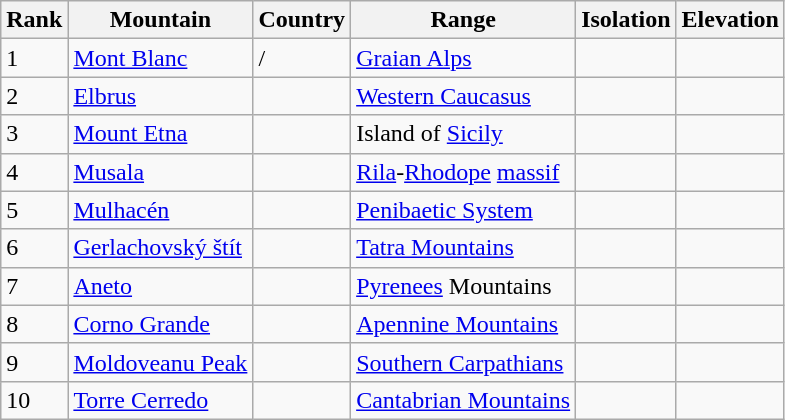<table class="wikitable sortable">
<tr>
<th>Rank</th>
<th>Mountain</th>
<th>Country</th>
<th>Range</th>
<th>Isolation</th>
<th>Elevation</th>
</tr>
<tr>
<td>1</td>
<td><a href='#'>Mont Blanc</a></td>
<td> / </td>
<td><a href='#'>Graian Alps</a></td>
<td><span></span></td>
<td><span></span></td>
</tr>
<tr>
<td>2</td>
<td><a href='#'>Elbrus</a></td>
<td></td>
<td><a href='#'>Western Caucasus</a></td>
<td><span></span></td>
<td><span></span></td>
</tr>
<tr>
<td>3</td>
<td><a href='#'>Mount Etna</a></td>
<td></td>
<td>Island of <a href='#'>Sicily</a></td>
<td><span></span></td>
<td><span></span></td>
</tr>
<tr>
<td>4</td>
<td><a href='#'>Musala</a></td>
<td></td>
<td><a href='#'>Rila</a>-<a href='#'>Rhodope</a> <a href='#'>massif</a></td>
<td><span></span></td>
<td><span></span></td>
</tr>
<tr>
<td>5</td>
<td><a href='#'>Mulhacén</a></td>
<td></td>
<td><a href='#'>Penibaetic System</a></td>
<td><span></span></td>
<td><span></span></td>
</tr>
<tr>
<td>6</td>
<td><a href='#'>Gerlachovský štít</a></td>
<td></td>
<td><a href='#'>Tatra Mountains</a></td>
<td><span></span></td>
<td><span></span></td>
</tr>
<tr>
<td>7</td>
<td><a href='#'>Aneto</a></td>
<td></td>
<td><a href='#'>Pyrenees</a> Mountains</td>
<td><span></span></td>
<td><span></span></td>
</tr>
<tr>
<td>8</td>
<td><a href='#'>Corno Grande</a></td>
<td></td>
<td><a href='#'>Apennine Mountains</a></td>
<td><span></span></td>
<td><span></span></td>
</tr>
<tr>
<td>9</td>
<td><a href='#'>Moldoveanu Peak</a></td>
<td></td>
<td><a href='#'>Southern Carpathians</a></td>
<td><span></span></td>
<td><span></span></td>
</tr>
<tr>
<td>10</td>
<td><a href='#'>Torre Cerredo</a></td>
<td></td>
<td><a href='#'>Cantabrian Mountains</a></td>
<td><span></span></td>
<td><span></span></td>
</tr>
</table>
